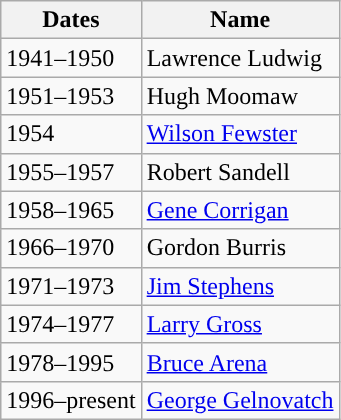<table class="wikitable">
<tr>
<th width=px>Dates</th>
<th width=px>Name</th>
</tr>
<tr>
<td>1941–1950</td>
<td> Lawrence Ludwig</td>
</tr>
<tr>
<td>1951–1953</td>
<td> Hugh Moomaw</td>
</tr>
<tr>
<td>1954</td>
<td> <a href='#'>Wilson Fewster</a></td>
</tr>
<tr>
<td>1955–1957</td>
<td> Robert Sandell</td>
</tr>
<tr>
<td>1958–1965</td>
<td> <a href='#'>Gene Corrigan</a></td>
</tr>
<tr>
<td>1966–1970</td>
<td> Gordon Burris</td>
</tr>
<tr>
<td>1971–1973</td>
<td> <a href='#'>Jim Stephens</a></td>
</tr>
<tr>
<td>1974–1977</td>
<td> <a href='#'>Larry Gross</a></td>
</tr>
<tr>
<td>1978–1995</td>
<td> <a href='#'>Bruce Arena</a></td>
</tr>
<tr>
<td>1996–present</td>
<td> <a href='#'>George Gelnovatch</a></td>
</tr>
</table>
